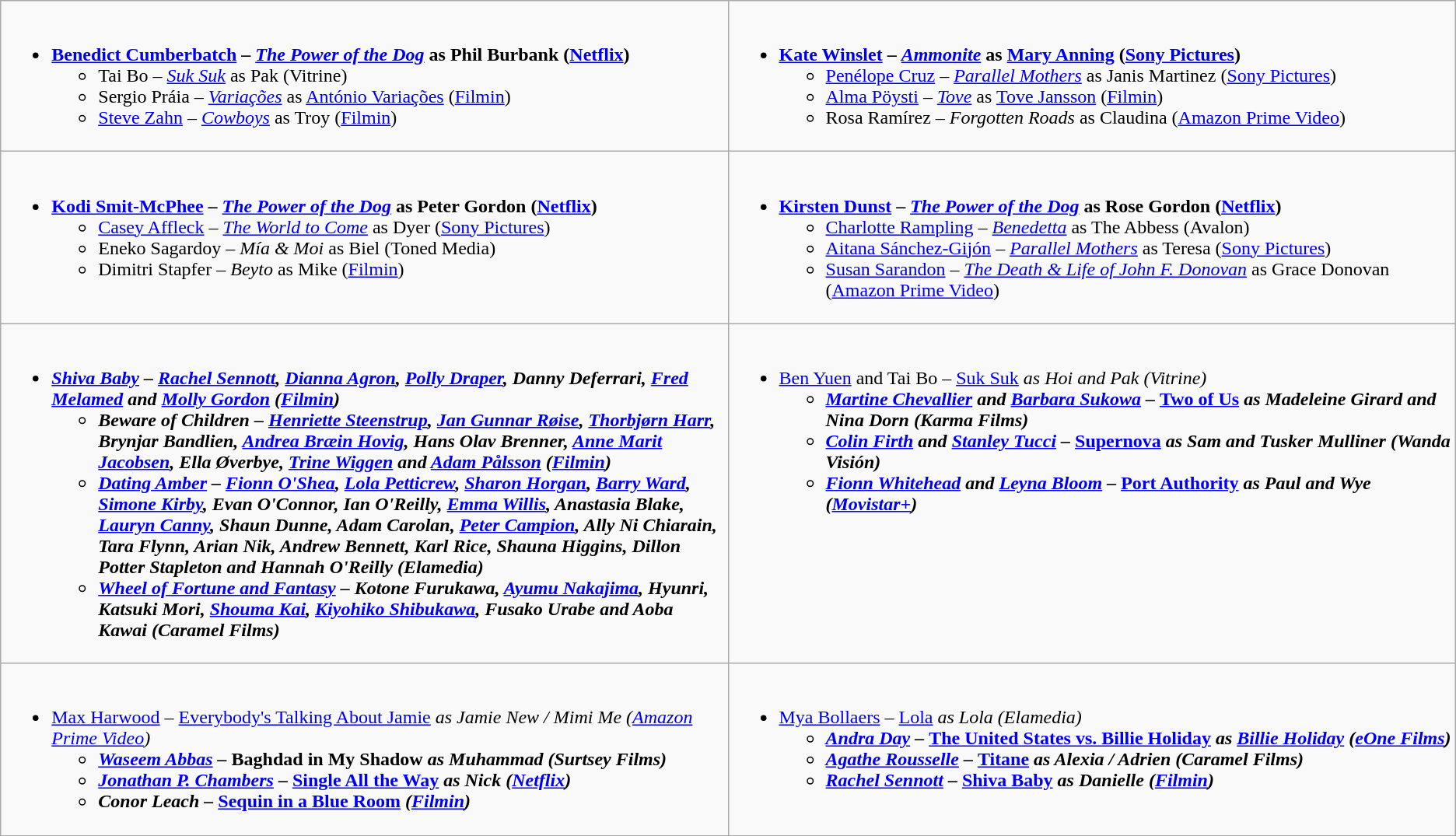<table class="wikitable">
<tr>
<td style="vertical-align:top;" width="50%"><br><ul><li><strong><a href='#'>Benedict Cumberbatch</a> – <em><a href='#'>The Power of the Dog</a></em> as Phil Burbank (<a href='#'>Netflix</a>)</strong> <ul><li>Tai Bo – <em><a href='#'>Suk Suk</a></em> as Pak (Vitrine)</li><li>Sergio Práia – <em><a href='#'>Variações</a></em> as <a href='#'>António Variações</a> (<a href='#'>Filmin</a>)</li><li><a href='#'>Steve Zahn</a> – <em><a href='#'>Cowboys</a></em> as Troy (<a href='#'>Filmin</a>)</li></ul></li></ul></td>
<td style="vertical-align:top;" width="50%"><br><ul><li><strong><a href='#'>Kate Winslet</a> – <em><a href='#'>Ammonite</a></em> as <a href='#'>Mary Anning</a> (<a href='#'>Sony Pictures</a>)</strong> <ul><li><a href='#'>Penélope Cruz</a> – <em><a href='#'>Parallel Mothers</a></em> as Janis Martinez (<a href='#'>Sony Pictures</a>)</li><li><a href='#'>Alma Pöysti</a> – <em><a href='#'>Tove</a></em> as <a href='#'>Tove Jansson</a> (<a href='#'>Filmin</a>)</li><li>Rosa Ramírez – <em>Forgotten Roads</em> as Claudina (<a href='#'>Amazon Prime Video</a>)</li></ul></li></ul></td>
</tr>
<tr>
<td style="vertical-align:top;" width="50%"><br><ul><li><strong><a href='#'>Kodi Smit-McPhee</a> – <em><a href='#'>The Power of the Dog</a></em> as Peter Gordon (<a href='#'>Netflix</a>)</strong> <ul><li><a href='#'>Casey Affleck</a> – <em><a href='#'>The World to Come</a></em> as Dyer (<a href='#'>Sony Pictures</a>)</li><li>Eneko Sagardoy – <em>Mía & Moi</em> as Biel (Toned Media)</li><li>Dimitri Stapfer – <em>Beyto</em> as Mike (<a href='#'>Filmin</a>)</li></ul></li></ul></td>
<td style="vertical-align:top;" width="50%"><br><ul><li><strong><a href='#'>Kirsten Dunst</a> – <em><a href='#'>The Power of the Dog</a></em> as Rose Gordon (<a href='#'>Netflix</a>)</strong> <ul><li><a href='#'>Charlotte Rampling</a> – <em><a href='#'>Benedetta</a></em> as The Abbess (Avalon)</li><li><a href='#'>Aitana Sánchez-Gijón</a> – <em><a href='#'>Parallel Mothers</a></em> as Teresa (<a href='#'>Sony Pictures</a>)</li><li><a href='#'>Susan Sarandon</a> – <em><a href='#'>The Death & Life of John F. Donovan</a></em> as Grace Donovan (<a href='#'>Amazon Prime Video</a>)</li></ul></li></ul></td>
</tr>
<tr>
<td style="vertical-align:top;" width="50%"><br><ul><li><strong><em><a href='#'>Shiva Baby</a><em> – <a href='#'>Rachel Sennott</a>, <a href='#'>Dianna Agron</a>, <a href='#'>Polly Draper</a>, Danny Deferrari, <a href='#'>Fred Melamed</a> and <a href='#'>Molly Gordon</a> (<a href='#'>Filmin</a>)<strong> <ul><li></em>Beware of Children<em> – <a href='#'>Henriette Steenstrup</a>, <a href='#'>Jan Gunnar Røise</a>, <a href='#'>Thorbjørn Harr</a>, Brynjar Bandlien, <a href='#'>Andrea Bræin Hovig</a>, Hans Olav Brenner, <a href='#'>Anne Marit Jacobsen</a>, Ella Øverbye, <a href='#'>Trine Wiggen</a> and <a href='#'>Adam Pålsson</a> (<a href='#'>Filmin</a>)</li><li></em><a href='#'>Dating Amber</a><em> – <a href='#'>Fionn O'Shea</a>, <a href='#'>Lola Petticrew</a>, <a href='#'>Sharon Horgan</a>, <a href='#'>Barry Ward</a>, <a href='#'>Simone Kirby</a>, Evan O'Connor, Ian O'Reilly, <a href='#'>Emma Willis</a>, Anastasia Blake, <a href='#'>Lauryn Canny</a>, Shaun Dunne, Adam Carolan, <a href='#'>Peter Campion</a>, Ally Ni Chiarain, Tara Flynn, Arian Nik, Andrew Bennett, Karl Rice, Shauna Higgins, Dillon Potter Stapleton and Hannah O'Reilly (Elamedia)</li><li></em><a href='#'>Wheel of Fortune and Fantasy</a><em> – Kotone Furukawa, <a href='#'>Ayumu Nakajima</a>, Hyunri, Katsuki Mori, <a href='#'>Shouma Kai</a>, <a href='#'>Kiyohiko Shibukawa</a>, Fusako Urabe and Aoba Kawai (Caramel Films)</li></ul></li></ul></td>
<td style="vertical-align:top;" width="50%"><br><ul><li></strong><a href='#'>Ben Yuen</a> and Tai Bo – </em><a href='#'>Suk Suk</a><em> as Hoi and Pak (Vitrine)<strong> <ul><li><a href='#'>Martine Chevallier</a> and <a href='#'>Barbara Sukowa</a> – </em><a href='#'>Two of Us</a><em> as Madeleine Girard and Nina Dorn (Karma Films)</li><li><a href='#'>Colin Firth</a> and <a href='#'>Stanley Tucci</a> – </em><a href='#'>Supernova</a><em> as Sam and Tusker Mulliner (Wanda Visión)</li><li><a href='#'>Fionn Whitehead</a> and <a href='#'>Leyna Bloom</a> – </em><a href='#'>Port Authority</a><em> as Paul and Wye (<a href='#'>Movistar+</a>)</li></ul></li></ul></td>
</tr>
<tr>
<td style="vertical-align:top;" width="50%"><br><ul><li></strong><a href='#'>Max Harwood</a> – </em><a href='#'>Everybody's Talking About Jamie</a><em> as Jamie New / Mimi Me (<a href='#'>Amazon Prime Video</a>)<strong> <ul><li><a href='#'>Waseem Abbas</a> – </em>Baghdad in My Shadow<em> as Muhammad (Surtsey Films)</li><li><a href='#'>Jonathan P. Chambers</a> – </em><a href='#'>Single All the Way</a><em> as Nick (<a href='#'>Netflix</a>)</li><li>Conor Leach – </em><a href='#'>Sequin in a Blue Room</a><em> (<a href='#'>Filmin</a>)</li></ul></li></ul></td>
<td style="vertical-align:top;" width="50%"><br><ul><li></strong><a href='#'>Mya Bollaers</a> – </em><a href='#'>Lola</a><em> as Lola (Elamedia)<strong> <ul><li><a href='#'>Andra Day</a> – </em><a href='#'>The United States vs. Billie Holiday</a><em> as <a href='#'>Billie Holiday</a> (<a href='#'>eOne Films</a>)</li><li><a href='#'>Agathe Rousselle</a> – </em><a href='#'>Titane</a><em> as Alexia / Adrien (Caramel Films)</li><li><a href='#'>Rachel Sennott</a> – </em><a href='#'>Shiva Baby</a><em> as Danielle (<a href='#'>Filmin</a>)</li></ul></li></ul></td>
</tr>
</table>
